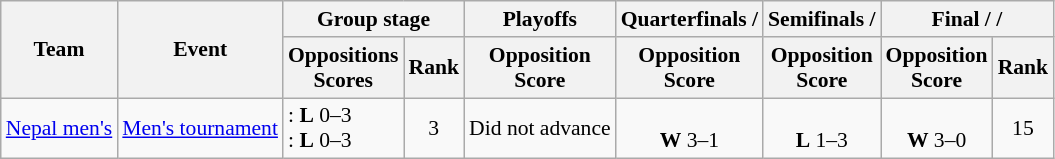<table class=wikitable style="font-size:90%; text-align:center;">
<tr>
<th rowspan=2>Team</th>
<th rowspan=2>Event</th>
<th colspan=2>Group stage</th>
<th>Playoffs</th>
<th>Quarterfinals / </th>
<th>Semifinals / </th>
<th colspan=2>Final /  / </th>
</tr>
<tr>
<th>Oppositions<br>Scores</th>
<th>Rank</th>
<th>Opposition<br>Score</th>
<th>Opposition<br>Score</th>
<th>Opposition<br>Score</th>
<th>Opposition<br>Score</th>
<th>Rank</th>
</tr>
<tr>
<td align=left><a href='#'>Nepal men's</a></td>
<td align=left><a href='#'>Men's tournament</a></td>
<td align=left>: <strong>L</strong> 0–3<br>: <strong>L</strong> 0–3</td>
<td>3</td>
<td>Did not advance</td>
<td><br><strong>W</strong> 3–1</td>
<td><br><strong>L</strong> 1–3</td>
<td><br><strong>W</strong> 3–0</td>
<td>15</td>
</tr>
</table>
